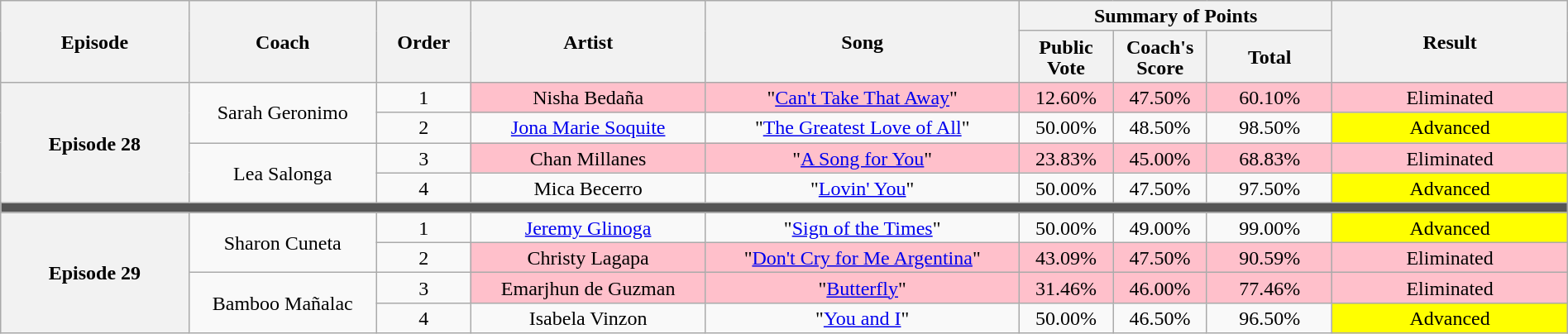<table class="wikitable" style="text-align:center; line-height:17px; width:100%;">
<tr>
<th width=12% rowspan=2>Episode</th>
<th width=12% rowspan=2>Coach</th>
<th width=6% rowspan=2>Order</th>
<th width=15% rowspan=2>Artist</th>
<th width=20% rowspan=2>Song</th>
<th colspan=3>Summary of Points</th>
<th width=15% rowspan=2>Result</th>
</tr>
<tr>
<th width="6%">Public Vote</th>
<th width="6%">Coach's Score</th>
<th width="8%">Total</th>
</tr>
<tr>
<th rowspan="4">Episode 28<br><small></small></th>
<td rowspan="2">Sarah Geronimo</td>
<td>1</td>
<td style="background:pink; ">Nisha Bedaña</td>
<td style="background:pink; ">"<a href='#'>Can't Take That Away</a>"</td>
<td style="background:pink; ">12.60%</td>
<td style="background:pink; ">47.50%</td>
<td style="background:pink; ">60.10%</td>
<td style="background:pink; ">Eliminated</td>
</tr>
<tr>
<td>2</td>
<td><a href='#'>Jona Marie Soquite</a></td>
<td>"<a href='#'>The Greatest Love of All</a>"</td>
<td>50.00%</td>
<td>48.50%</td>
<td>98.50%</td>
<td style="background:yellow; ">Advanced</td>
</tr>
<tr>
<td rowspan="2">Lea Salonga</td>
<td>3</td>
<td style="background:pink; ">Chan Millanes</td>
<td style="background:pink; ">"<a href='#'>A Song for You</a>"</td>
<td style="background:pink; ">23.83%</td>
<td style="background:pink; ">45.00%</td>
<td style="background:pink; ">68.83%</td>
<td style="background:pink; ">Eliminated</td>
</tr>
<tr>
<td>4</td>
<td>Mica Becerro</td>
<td>"<a href='#'>Lovin' You</a>"</td>
<td>50.00%</td>
<td>47.50%</td>
<td>97.50%</td>
<td style="background:yellow; ">Advanced</td>
</tr>
<tr>
<th colspan="9" style="background:#555;"></th>
</tr>
<tr>
<th rowspan="4">Episode 29<br><small></small></th>
<td rowspan="2">Sharon Cuneta</td>
<td>1</td>
<td><a href='#'>Jeremy Glinoga</a></td>
<td>"<a href='#'>Sign of the Times</a>"</td>
<td>50.00%</td>
<td>49.00%</td>
<td>99.00%</td>
<td style="background:yellow; ">Advanced</td>
</tr>
<tr>
<td>2</td>
<td style="background:pink; ">Christy Lagapa</td>
<td style="background:pink; ">"<a href='#'>Don't Cry for Me Argentina</a>"</td>
<td style="background:pink; ">43.09%</td>
<td style="background:pink; ">47.50%</td>
<td style="background:pink; ">90.59%</td>
<td style="background:pink; ">Eliminated</td>
</tr>
<tr>
<td rowspan="2">Bamboo Mañalac</td>
<td>3</td>
<td style="background:pink; ">Emarjhun de Guzman</td>
<td style="background:pink; ">"<a href='#'>Butterfly</a>"</td>
<td style="background:pink; ">31.46%</td>
<td style="background:pink; ">46.00%</td>
<td style="background:pink; ">77.46%</td>
<td style="background:pink; ">Eliminated</td>
</tr>
<tr>
<td>4</td>
<td>Isabela Vinzon</td>
<td>"<a href='#'>You and I</a>"</td>
<td>50.00%</td>
<td>46.50%</td>
<td>96.50%</td>
<td style="background:yellow; ">Advanced</td>
</tr>
</table>
